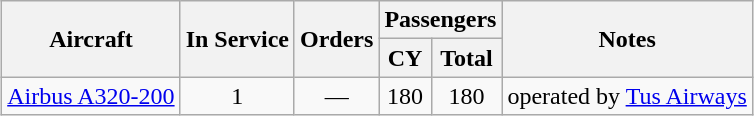<table class="wikitable" style="border-collapse:collapse;text-align:center;margin:auto;">
<tr>
<th rowspan="2">Aircraft</th>
<th rowspan="2">In Service</th>
<th rowspan="2">Orders</th>
<th colspan="2">Passengers</th>
<th rowspan="2">Notes</th>
</tr>
<tr>
<th><abbr>CY</abbr></th>
<th>Total</th>
</tr>
<tr>
<td><a href='#'>Airbus A320-200</a></td>
<td>1</td>
<td>—</td>
<td>180</td>
<td>180</td>
<td>operated by <a href='#'>Tus Airways</a></td>
</tr>
</table>
